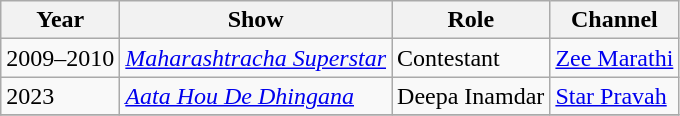<table class = "wikitable sortable">
<tr>
<th>Year</th>
<th>Show</th>
<th>Role</th>
<th>Channel</th>
</tr>
<tr>
<td>2009–2010</td>
<td><em><a href='#'>Maharashtracha Superstar</a></em></td>
<td>Contestant</td>
<td><a href='#'>Zee Marathi</a></td>
</tr>
<tr>
<td>2023</td>
<td><em><a href='#'>Aata Hou De Dhingana</a></em></td>
<td>Deepa Inamdar</td>
<td><a href='#'>Star Pravah</a></td>
</tr>
<tr>
</tr>
</table>
